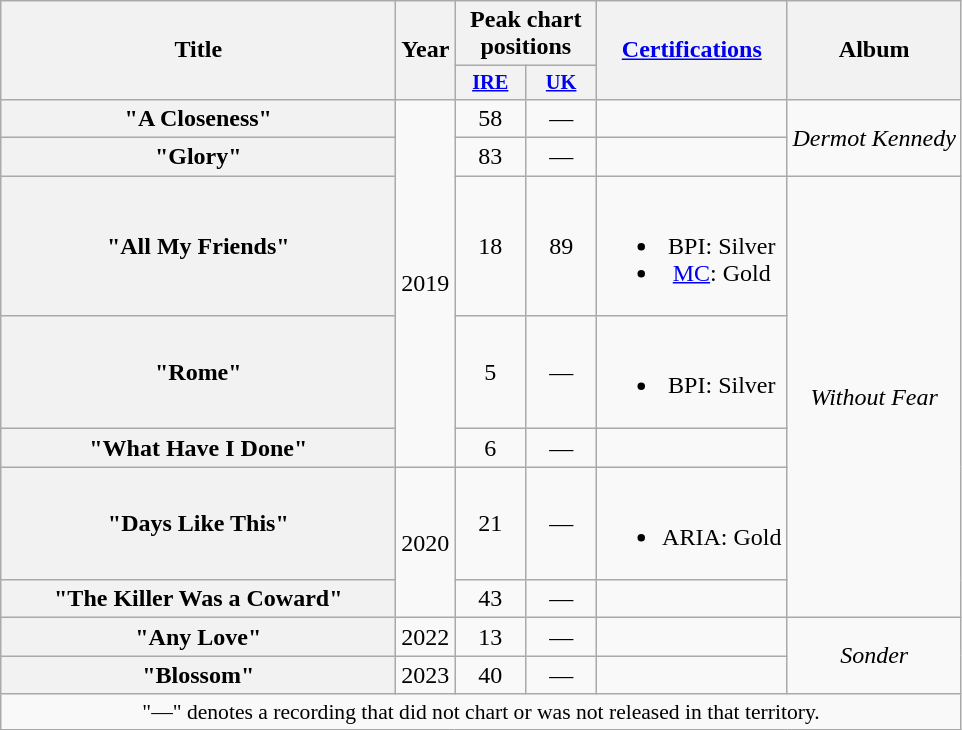<table class="wikitable plainrowheaders" style="text-align:center;" border="1">
<tr>
<th scope="col" rowspan="2" style="width:16em;">Title</th>
<th scope="col" rowspan="2" style="width:1em;">Year</th>
<th scope="col" colspan="2">Peak chart positions</th>
<th scope="col" rowspan="2"><a href='#'>Certifications</a></th>
<th scope="col" rowspan="2">Album</th>
</tr>
<tr>
<th scope="col" style="width:3em;font-size:85%;"><a href='#'>IRE</a><br></th>
<th scope="col" style="width:3em;font-size:85%;"><a href='#'>UK</a><br></th>
</tr>
<tr>
<th scope="row">"A Closeness"</th>
<td rowspan="5">2019</td>
<td>58</td>
<td>—</td>
<td></td>
<td rowspan="2"><em>Dermot Kennedy</em></td>
</tr>
<tr>
<th scope="row">"Glory"</th>
<td>83</td>
<td>—</td>
<td></td>
</tr>
<tr>
<th scope="row">"All My Friends"</th>
<td>18</td>
<td>89</td>
<td><br><ul><li>BPI: Silver</li><li><a href='#'>MC</a>: Gold</li></ul></td>
<td rowspan="5"><em>Without Fear</em></td>
</tr>
<tr>
<th scope="row">"Rome"</th>
<td>5</td>
<td>—</td>
<td><br><ul><li>BPI: Silver</li></ul></td>
</tr>
<tr>
<th scope="row">"What Have I Done"</th>
<td>6</td>
<td>—</td>
<td></td>
</tr>
<tr>
<th scope="row">"Days Like This"</th>
<td rowspan="2">2020</td>
<td>21</td>
<td>—</td>
<td><br><ul><li>ARIA: Gold</li></ul></td>
</tr>
<tr>
<th scope="row">"The Killer Was a Coward"</th>
<td>43</td>
<td>—</td>
<td></td>
</tr>
<tr>
<th scope="row">"Any Love"</th>
<td>2022</td>
<td>13</td>
<td>—</td>
<td></td>
<td rowspan="2"><em>Sonder</em></td>
</tr>
<tr>
<th scope="row">"Blossom"</th>
<td>2023</td>
<td>40</td>
<td>—</td>
<td></td>
</tr>
<tr>
<td colspan="7" style="font-size:90%">"—" denotes a recording that did not chart or was not released in that territory.</td>
</tr>
</table>
